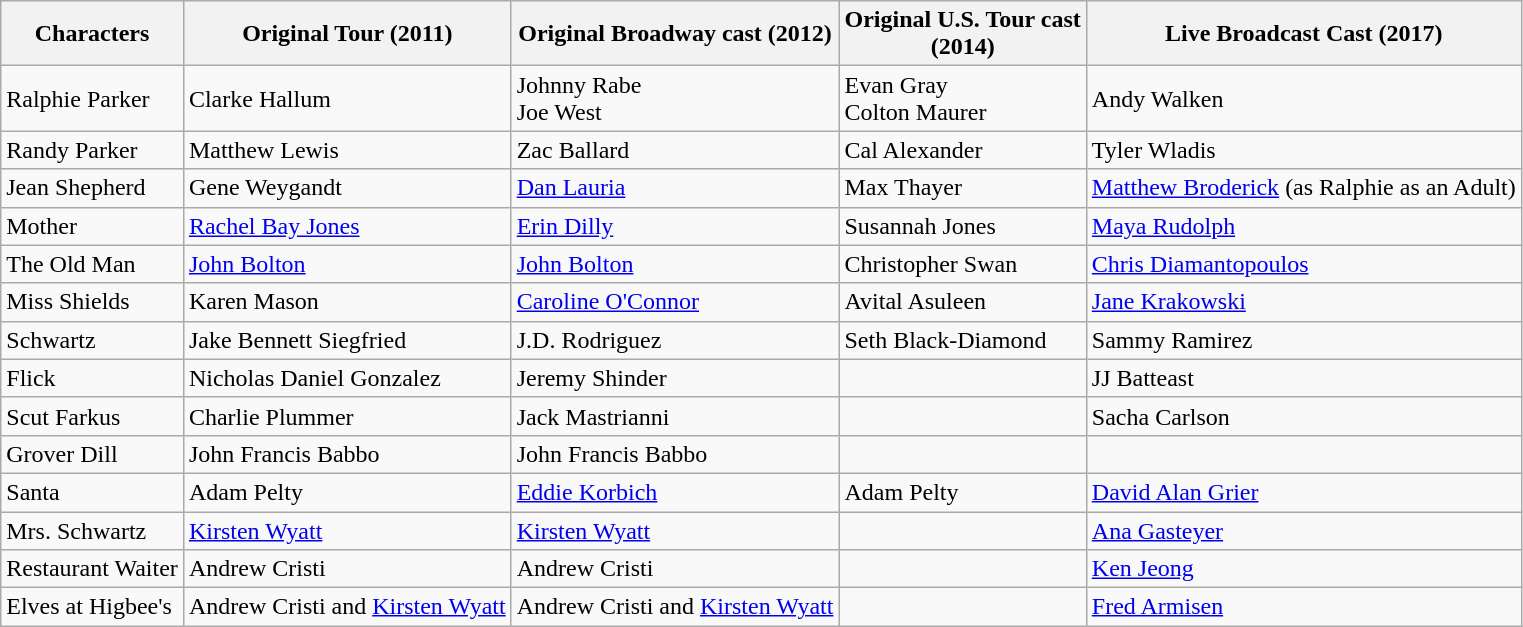<table class="wikitable">
<tr>
<th>Characters</th>
<th>Original Tour (2011)</th>
<th>Original Broadway cast (2012)</th>
<th>Original U.S. Tour cast<br>(2014)</th>
<th>Live Broadcast Cast (2017)</th>
</tr>
<tr>
<td>Ralphie Parker</td>
<td>Clarke Hallum</td>
<td>Johnny Rabe<br>Joe West</td>
<td>Evan Gray<br>Colton Maurer</td>
<td>Andy Walken</td>
</tr>
<tr>
<td>Randy Parker</td>
<td>Matthew Lewis</td>
<td>Zac Ballard</td>
<td>Cal Alexander</td>
<td>Tyler Wladis</td>
</tr>
<tr>
<td>Jean Shepherd</td>
<td>Gene Weygandt</td>
<td><a href='#'>Dan Lauria</a></td>
<td>Max Thayer</td>
<td><a href='#'>Matthew Broderick</a> (as Ralphie as an Adult)</td>
</tr>
<tr>
<td>Mother</td>
<td><a href='#'>Rachel Bay Jones</a></td>
<td><a href='#'>Erin Dilly</a></td>
<td>Susannah Jones</td>
<td><a href='#'>Maya Rudolph</a></td>
</tr>
<tr>
<td>The Old Man</td>
<td><a href='#'>John Bolton</a></td>
<td><a href='#'>John Bolton</a></td>
<td>Christopher Swan</td>
<td><a href='#'>Chris Diamantopoulos</a></td>
</tr>
<tr>
<td>Miss Shields</td>
<td>Karen Mason</td>
<td><a href='#'>Caroline O'Connor</a></td>
<td>Avital Asuleen</td>
<td><a href='#'>Jane Krakowski</a></td>
</tr>
<tr>
<td>Schwartz</td>
<td>Jake Bennett Siegfried</td>
<td>J.D. Rodriguez</td>
<td>Seth Black-Diamond</td>
<td>Sammy Ramirez</td>
</tr>
<tr>
<td>Flick</td>
<td>Nicholas Daniel Gonzalez</td>
<td>Jeremy Shinder</td>
<td></td>
<td>JJ Batteast</td>
</tr>
<tr>
<td>Scut Farkus</td>
<td>Charlie Plummer</td>
<td>Jack Mastrianni</td>
<td></td>
<td>Sacha Carlson</td>
</tr>
<tr>
<td>Grover Dill</td>
<td>John Francis Babbo</td>
<td>John Francis Babbo</td>
<td></td>
<td></td>
</tr>
<tr>
<td>Santa</td>
<td>Adam Pelty</td>
<td><a href='#'>Eddie Korbich</a></td>
<td>Adam Pelty</td>
<td><a href='#'>David Alan Grier</a></td>
</tr>
<tr>
<td>Mrs. Schwartz</td>
<td><a href='#'>Kirsten Wyatt</a></td>
<td><a href='#'>Kirsten Wyatt</a></td>
<td></td>
<td><a href='#'>Ana Gasteyer</a></td>
</tr>
<tr>
<td>Restaurant Waiter</td>
<td>Andrew Cristi</td>
<td>Andrew Cristi</td>
<td></td>
<td><a href='#'>Ken Jeong</a></td>
</tr>
<tr>
<td>Elves at Higbee's</td>
<td>Andrew Cristi and <a href='#'>Kirsten Wyatt</a></td>
<td>Andrew Cristi and <a href='#'>Kirsten Wyatt</a></td>
<td></td>
<td><a href='#'>Fred Armisen</a></td>
</tr>
</table>
